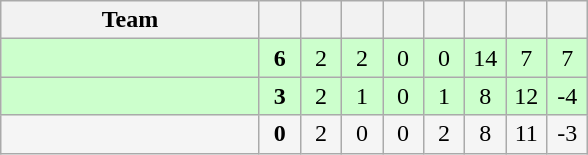<table class="wikitable" style="text-align: center;">
<tr>
<th width=165>Team</th>
<th width=20></th>
<th width=20></th>
<th width=20></th>
<th width=20></th>
<th width=20></th>
<th width=20></th>
<th width=20></th>
<th width=20></th>
</tr>
<tr align=center style="background:#ccffcc;">
<td style="text-align:left;"></td>
<td><strong>6</strong></td>
<td>2</td>
<td>2</td>
<td>0</td>
<td>0</td>
<td>14</td>
<td>7</td>
<td>7</td>
</tr>
<tr align=center style="background:#ccffcc;">
<td style="text-align:left;"></td>
<td><strong>3</strong></td>
<td>2</td>
<td>1</td>
<td>0</td>
<td>1</td>
<td>8</td>
<td>12</td>
<td>-4</td>
</tr>
<tr align=center style="background:#f5f5f5;">
<td style="text-align:left;"></td>
<td><strong>0</strong></td>
<td>2</td>
<td>0</td>
<td>0</td>
<td>2</td>
<td>8</td>
<td>11</td>
<td>-3</td>
</tr>
</table>
